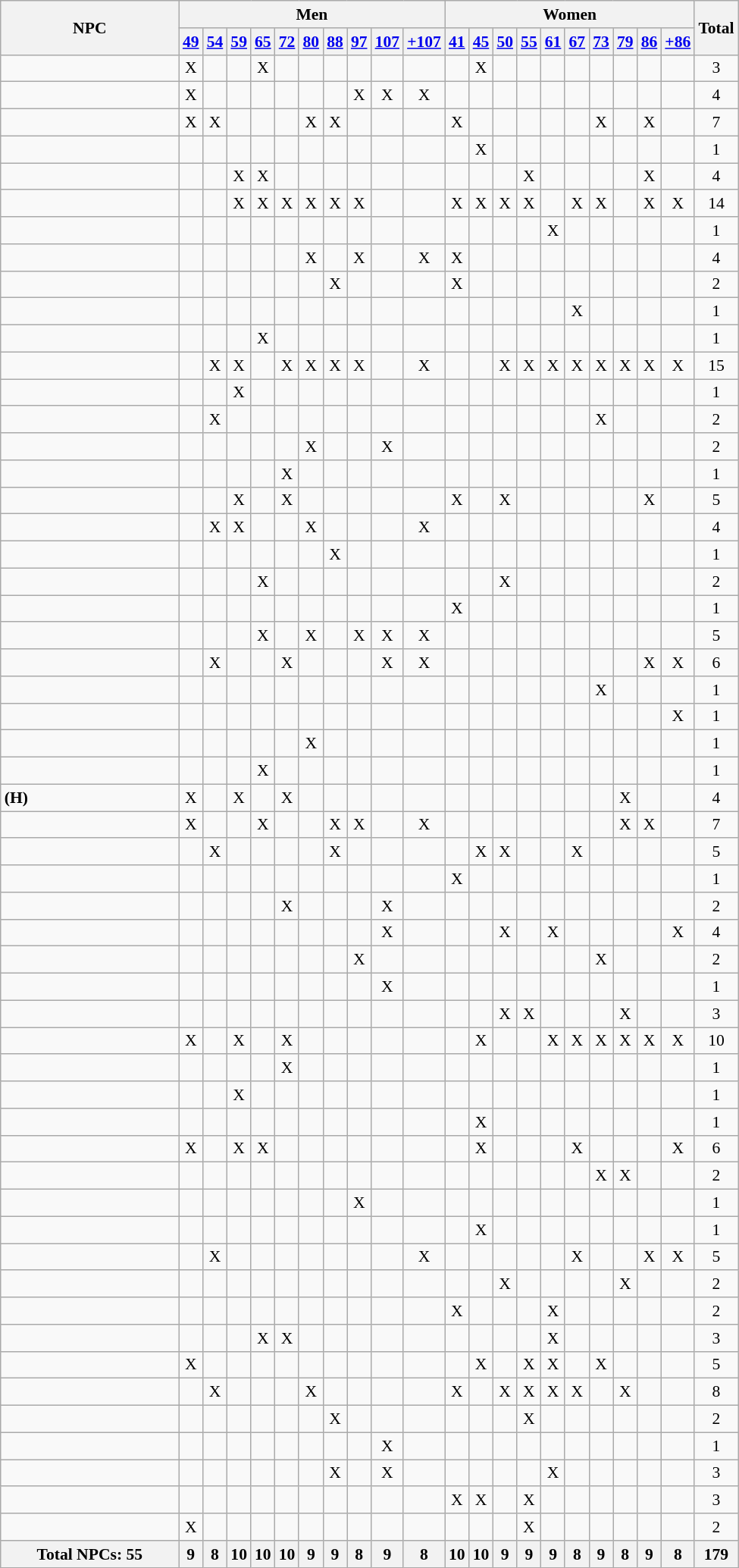<table class="sortable wikitable" style="font-size:90%; text-align:center">
<tr>
<th rowspan="2" width="150">NPC</th>
<th colspan="10">Men</th>
<th colspan="10">Women</th>
<th rowspan="2">Total</th>
</tr>
<tr>
<th><a href='#'>49</a></th>
<th><a href='#'>54</a></th>
<th><a href='#'>59</a></th>
<th><a href='#'>65</a></th>
<th><a href='#'>72</a></th>
<th><a href='#'>80</a></th>
<th><a href='#'>88</a></th>
<th><a href='#'>97</a></th>
<th><a href='#'>107</a></th>
<th><a href='#'>+107</a></th>
<th><a href='#'>41</a></th>
<th><a href='#'>45</a></th>
<th><a href='#'>50</a></th>
<th><a href='#'>55</a></th>
<th><a href='#'>61</a></th>
<th><a href='#'>67</a></th>
<th><a href='#'>73</a></th>
<th><a href='#'>79</a></th>
<th><a href='#'>86</a></th>
<th><a href='#'>+86</a></th>
</tr>
<tr>
<td align="left"></td>
<td>X</td>
<td></td>
<td></td>
<td>X</td>
<td></td>
<td></td>
<td></td>
<td></td>
<td></td>
<td></td>
<td></td>
<td>X</td>
<td></td>
<td></td>
<td></td>
<td></td>
<td></td>
<td></td>
<td></td>
<td></td>
<td>3</td>
</tr>
<tr>
<td align="left"></td>
<td>X</td>
<td></td>
<td></td>
<td></td>
<td></td>
<td></td>
<td></td>
<td>X</td>
<td>X</td>
<td>X</td>
<td></td>
<td></td>
<td></td>
<td></td>
<td></td>
<td></td>
<td></td>
<td></td>
<td></td>
<td></td>
<td>4</td>
</tr>
<tr>
<td align="left"></td>
<td>X</td>
<td>X</td>
<td></td>
<td></td>
<td></td>
<td>X</td>
<td>X</td>
<td></td>
<td></td>
<td></td>
<td>X</td>
<td></td>
<td></td>
<td></td>
<td></td>
<td></td>
<td>X</td>
<td></td>
<td>X</td>
<td></td>
<td>7</td>
</tr>
<tr>
<td align="left"></td>
<td></td>
<td></td>
<td></td>
<td></td>
<td></td>
<td></td>
<td></td>
<td></td>
<td></td>
<td></td>
<td></td>
<td>X</td>
<td></td>
<td></td>
<td></td>
<td></td>
<td></td>
<td></td>
<td></td>
<td></td>
<td>1</td>
</tr>
<tr>
<td align="left"></td>
<td></td>
<td></td>
<td>X</td>
<td>X</td>
<td></td>
<td></td>
<td></td>
<td></td>
<td></td>
<td></td>
<td></td>
<td></td>
<td></td>
<td>X</td>
<td></td>
<td></td>
<td></td>
<td></td>
<td>X</td>
<td></td>
<td>4</td>
</tr>
<tr>
<td align="left"></td>
<td></td>
<td></td>
<td>X</td>
<td>X</td>
<td>X</td>
<td>X</td>
<td>X</td>
<td>X</td>
<td></td>
<td></td>
<td>X</td>
<td>X</td>
<td>X</td>
<td>X</td>
<td></td>
<td>X</td>
<td>X</td>
<td></td>
<td>X</td>
<td>X</td>
<td>14</td>
</tr>
<tr>
<td align="left"></td>
<td></td>
<td></td>
<td></td>
<td></td>
<td></td>
<td></td>
<td></td>
<td></td>
<td></td>
<td></td>
<td></td>
<td></td>
<td></td>
<td></td>
<td>X</td>
<td></td>
<td></td>
<td></td>
<td></td>
<td></td>
<td>1</td>
</tr>
<tr>
<td align="left"></td>
<td></td>
<td></td>
<td></td>
<td></td>
<td></td>
<td>X</td>
<td></td>
<td>X</td>
<td></td>
<td>X</td>
<td>X</td>
<td></td>
<td></td>
<td></td>
<td></td>
<td></td>
<td></td>
<td></td>
<td></td>
<td></td>
<td>4</td>
</tr>
<tr>
<td align="left"></td>
<td></td>
<td></td>
<td></td>
<td></td>
<td></td>
<td></td>
<td>X</td>
<td></td>
<td></td>
<td></td>
<td>X</td>
<td></td>
<td></td>
<td></td>
<td></td>
<td></td>
<td></td>
<td></td>
<td></td>
<td></td>
<td>2</td>
</tr>
<tr>
<td align="left"></td>
<td></td>
<td></td>
<td></td>
<td></td>
<td></td>
<td></td>
<td></td>
<td></td>
<td></td>
<td></td>
<td></td>
<td></td>
<td></td>
<td></td>
<td></td>
<td>X</td>
<td></td>
<td></td>
<td></td>
<td></td>
<td>1</td>
</tr>
<tr>
<td align="left"></td>
<td></td>
<td></td>
<td></td>
<td>X</td>
<td></td>
<td></td>
<td></td>
<td></td>
<td></td>
<td></td>
<td></td>
<td></td>
<td></td>
<td></td>
<td></td>
<td></td>
<td></td>
<td></td>
<td></td>
<td></td>
<td>1</td>
</tr>
<tr>
<td align="left"></td>
<td></td>
<td>X</td>
<td>X</td>
<td></td>
<td>X</td>
<td>X</td>
<td>X</td>
<td>X</td>
<td></td>
<td>X</td>
<td></td>
<td></td>
<td>X</td>
<td>X</td>
<td>X</td>
<td>X</td>
<td>X</td>
<td>X</td>
<td>X</td>
<td>X</td>
<td>15</td>
</tr>
<tr>
<td align="left"></td>
<td></td>
<td></td>
<td>X</td>
<td></td>
<td></td>
<td></td>
<td></td>
<td></td>
<td></td>
<td></td>
<td></td>
<td></td>
<td></td>
<td></td>
<td></td>
<td></td>
<td></td>
<td></td>
<td></td>
<td></td>
<td>1</td>
</tr>
<tr>
<td align="left"></td>
<td></td>
<td>X</td>
<td></td>
<td></td>
<td></td>
<td></td>
<td></td>
<td></td>
<td></td>
<td></td>
<td></td>
<td></td>
<td></td>
<td></td>
<td></td>
<td></td>
<td>X</td>
<td></td>
<td></td>
<td></td>
<td>2</td>
</tr>
<tr>
<td align="left"></td>
<td></td>
<td></td>
<td></td>
<td></td>
<td></td>
<td>X</td>
<td></td>
<td></td>
<td>X</td>
<td></td>
<td></td>
<td></td>
<td></td>
<td></td>
<td></td>
<td></td>
<td></td>
<td></td>
<td></td>
<td></td>
<td>2</td>
</tr>
<tr>
<td align="left"></td>
<td></td>
<td></td>
<td></td>
<td></td>
<td>X</td>
<td></td>
<td></td>
<td></td>
<td></td>
<td></td>
<td></td>
<td></td>
<td></td>
<td></td>
<td></td>
<td></td>
<td></td>
<td></td>
<td></td>
<td></td>
<td>1</td>
</tr>
<tr>
<td align="left"></td>
<td></td>
<td></td>
<td>X</td>
<td></td>
<td>X</td>
<td></td>
<td></td>
<td></td>
<td></td>
<td></td>
<td>X</td>
<td></td>
<td>X</td>
<td></td>
<td></td>
<td></td>
<td></td>
<td></td>
<td>X</td>
<td></td>
<td>5</td>
</tr>
<tr>
<td align="left"></td>
<td></td>
<td>X</td>
<td>X</td>
<td></td>
<td></td>
<td>X</td>
<td></td>
<td></td>
<td></td>
<td>X</td>
<td></td>
<td></td>
<td></td>
<td></td>
<td></td>
<td></td>
<td></td>
<td></td>
<td></td>
<td></td>
<td>4</td>
</tr>
<tr>
<td align="left"></td>
<td></td>
<td></td>
<td></td>
<td></td>
<td></td>
<td></td>
<td>X</td>
<td></td>
<td></td>
<td></td>
<td></td>
<td></td>
<td></td>
<td></td>
<td></td>
<td></td>
<td></td>
<td></td>
<td></td>
<td></td>
<td>1</td>
</tr>
<tr>
<td align="left"></td>
<td></td>
<td></td>
<td></td>
<td>X</td>
<td></td>
<td></td>
<td></td>
<td></td>
<td></td>
<td></td>
<td></td>
<td></td>
<td>X</td>
<td></td>
<td></td>
<td></td>
<td></td>
<td></td>
<td></td>
<td></td>
<td>2</td>
</tr>
<tr>
<td align="left"></td>
<td></td>
<td></td>
<td></td>
<td></td>
<td></td>
<td></td>
<td></td>
<td></td>
<td></td>
<td></td>
<td>X</td>
<td></td>
<td></td>
<td></td>
<td></td>
<td></td>
<td></td>
<td></td>
<td></td>
<td></td>
<td>1</td>
</tr>
<tr>
<td align="left"></td>
<td></td>
<td></td>
<td></td>
<td>X</td>
<td></td>
<td>X</td>
<td></td>
<td>X</td>
<td>X</td>
<td>X</td>
<td></td>
<td></td>
<td></td>
<td></td>
<td></td>
<td></td>
<td></td>
<td></td>
<td></td>
<td></td>
<td>5</td>
</tr>
<tr>
<td align="left"></td>
<td></td>
<td>X</td>
<td></td>
<td></td>
<td>X</td>
<td></td>
<td></td>
<td></td>
<td>X</td>
<td>X</td>
<td></td>
<td></td>
<td></td>
<td></td>
<td></td>
<td></td>
<td></td>
<td></td>
<td>X</td>
<td>X</td>
<td>6</td>
</tr>
<tr>
<td align="left"></td>
<td></td>
<td></td>
<td></td>
<td></td>
<td></td>
<td></td>
<td></td>
<td></td>
<td></td>
<td></td>
<td></td>
<td></td>
<td></td>
<td></td>
<td></td>
<td></td>
<td>X</td>
<td></td>
<td></td>
<td></td>
<td>1</td>
</tr>
<tr>
<td align="left"></td>
<td></td>
<td></td>
<td></td>
<td></td>
<td></td>
<td></td>
<td></td>
<td></td>
<td></td>
<td></td>
<td></td>
<td></td>
<td></td>
<td></td>
<td></td>
<td></td>
<td></td>
<td></td>
<td></td>
<td>X</td>
<td>1</td>
</tr>
<tr>
<td align="left"></td>
<td></td>
<td></td>
<td></td>
<td></td>
<td></td>
<td>X</td>
<td></td>
<td></td>
<td></td>
<td></td>
<td></td>
<td></td>
<td></td>
<td></td>
<td></td>
<td></td>
<td></td>
<td></td>
<td></td>
<td></td>
<td>1</td>
</tr>
<tr>
<td align="left"></td>
<td></td>
<td></td>
<td></td>
<td>X</td>
<td></td>
<td></td>
<td></td>
<td></td>
<td></td>
<td></td>
<td></td>
<td></td>
<td></td>
<td></td>
<td></td>
<td></td>
<td></td>
<td></td>
<td></td>
<td></td>
<td>1</td>
</tr>
<tr>
<td align="left"> <strong>(H)</strong></td>
<td>X</td>
<td></td>
<td>X</td>
<td></td>
<td>X</td>
<td></td>
<td></td>
<td></td>
<td></td>
<td></td>
<td></td>
<td></td>
<td></td>
<td></td>
<td></td>
<td></td>
<td></td>
<td>X</td>
<td></td>
<td></td>
<td>4</td>
</tr>
<tr>
<td align="left"></td>
<td>X</td>
<td></td>
<td></td>
<td>X</td>
<td></td>
<td></td>
<td>X</td>
<td>X</td>
<td></td>
<td>X</td>
<td></td>
<td></td>
<td></td>
<td></td>
<td></td>
<td></td>
<td></td>
<td>X</td>
<td>X</td>
<td></td>
<td>7</td>
</tr>
<tr>
<td align="left"></td>
<td></td>
<td>X</td>
<td></td>
<td></td>
<td></td>
<td></td>
<td>X</td>
<td></td>
<td></td>
<td></td>
<td></td>
<td>X</td>
<td>X</td>
<td></td>
<td></td>
<td>X</td>
<td></td>
<td></td>
<td></td>
<td></td>
<td>5</td>
</tr>
<tr>
<td align="left"></td>
<td></td>
<td></td>
<td></td>
<td></td>
<td></td>
<td></td>
<td></td>
<td></td>
<td></td>
<td></td>
<td>X</td>
<td></td>
<td></td>
<td></td>
<td></td>
<td></td>
<td></td>
<td></td>
<td></td>
<td></td>
<td>1</td>
</tr>
<tr>
<td align="left"></td>
<td></td>
<td></td>
<td></td>
<td></td>
<td>X</td>
<td></td>
<td></td>
<td></td>
<td>X</td>
<td></td>
<td></td>
<td></td>
<td></td>
<td></td>
<td></td>
<td></td>
<td></td>
<td></td>
<td></td>
<td></td>
<td>2</td>
</tr>
<tr>
<td align="left"></td>
<td></td>
<td></td>
<td></td>
<td></td>
<td></td>
<td></td>
<td></td>
<td></td>
<td>X</td>
<td></td>
<td></td>
<td></td>
<td>X</td>
<td></td>
<td>X</td>
<td></td>
<td></td>
<td></td>
<td></td>
<td>X</td>
<td>4</td>
</tr>
<tr>
<td align="left"></td>
<td></td>
<td></td>
<td></td>
<td></td>
<td></td>
<td></td>
<td></td>
<td>X</td>
<td></td>
<td></td>
<td></td>
<td></td>
<td></td>
<td></td>
<td></td>
<td></td>
<td>X</td>
<td></td>
<td></td>
<td></td>
<td>2</td>
</tr>
<tr>
<td align="left"></td>
<td></td>
<td></td>
<td></td>
<td></td>
<td></td>
<td></td>
<td></td>
<td></td>
<td>X</td>
<td></td>
<td></td>
<td></td>
<td></td>
<td></td>
<td></td>
<td></td>
<td></td>
<td></td>
<td></td>
<td></td>
<td>1</td>
</tr>
<tr>
<td align="left"></td>
<td></td>
<td></td>
<td></td>
<td></td>
<td></td>
<td></td>
<td></td>
<td></td>
<td></td>
<td></td>
<td></td>
<td></td>
<td>X</td>
<td>X</td>
<td></td>
<td></td>
<td></td>
<td>X</td>
<td></td>
<td></td>
<td>3</td>
</tr>
<tr>
<td align="left"></td>
<td>X</td>
<td></td>
<td>X</td>
<td></td>
<td>X</td>
<td></td>
<td></td>
<td></td>
<td></td>
<td></td>
<td></td>
<td>X</td>
<td></td>
<td></td>
<td>X</td>
<td>X</td>
<td>X</td>
<td>X</td>
<td>X</td>
<td>X</td>
<td>10</td>
</tr>
<tr>
<td align="left"></td>
<td></td>
<td></td>
<td></td>
<td></td>
<td>X</td>
<td></td>
<td></td>
<td></td>
<td></td>
<td></td>
<td></td>
<td></td>
<td></td>
<td></td>
<td></td>
<td></td>
<td></td>
<td></td>
<td></td>
<td></td>
<td>1</td>
</tr>
<tr>
<td align="left"></td>
<td></td>
<td></td>
<td>X</td>
<td></td>
<td></td>
<td></td>
<td></td>
<td></td>
<td></td>
<td></td>
<td></td>
<td></td>
<td></td>
<td></td>
<td></td>
<td></td>
<td></td>
<td></td>
<td></td>
<td></td>
<td>1</td>
</tr>
<tr>
<td align="left"></td>
<td></td>
<td></td>
<td></td>
<td></td>
<td></td>
<td></td>
<td></td>
<td></td>
<td></td>
<td></td>
<td></td>
<td>X</td>
<td></td>
<td></td>
<td></td>
<td></td>
<td></td>
<td></td>
<td></td>
<td></td>
<td>1</td>
</tr>
<tr>
<td align="left"></td>
<td>X</td>
<td></td>
<td>X</td>
<td>X</td>
<td></td>
<td></td>
<td></td>
<td></td>
<td></td>
<td></td>
<td></td>
<td>X</td>
<td></td>
<td></td>
<td></td>
<td>X</td>
<td></td>
<td></td>
<td></td>
<td>X</td>
<td>6</td>
</tr>
<tr>
<td align="left"></td>
<td></td>
<td></td>
<td></td>
<td></td>
<td></td>
<td></td>
<td></td>
<td></td>
<td></td>
<td></td>
<td></td>
<td></td>
<td></td>
<td></td>
<td></td>
<td></td>
<td>X</td>
<td>X</td>
<td></td>
<td></td>
<td>2</td>
</tr>
<tr>
<td align="left"></td>
<td></td>
<td></td>
<td></td>
<td></td>
<td></td>
<td></td>
<td></td>
<td>X</td>
<td></td>
<td></td>
<td></td>
<td></td>
<td></td>
<td></td>
<td></td>
<td></td>
<td></td>
<td></td>
<td></td>
<td></td>
<td>1</td>
</tr>
<tr>
<td align="left"></td>
<td></td>
<td></td>
<td></td>
<td></td>
<td></td>
<td></td>
<td></td>
<td></td>
<td></td>
<td></td>
<td></td>
<td>X</td>
<td></td>
<td></td>
<td></td>
<td></td>
<td></td>
<td></td>
<td></td>
<td></td>
<td>1</td>
</tr>
<tr>
<td align="left"></td>
<td></td>
<td>X</td>
<td></td>
<td></td>
<td></td>
<td></td>
<td></td>
<td></td>
<td></td>
<td>X</td>
<td></td>
<td></td>
<td></td>
<td></td>
<td></td>
<td>X</td>
<td></td>
<td></td>
<td>X</td>
<td>X</td>
<td>5</td>
</tr>
<tr>
<td align="left"></td>
<td></td>
<td></td>
<td></td>
<td></td>
<td></td>
<td></td>
<td></td>
<td></td>
<td></td>
<td></td>
<td></td>
<td></td>
<td>X</td>
<td></td>
<td></td>
<td></td>
<td></td>
<td>X</td>
<td></td>
<td></td>
<td>2</td>
</tr>
<tr>
<td align="left"></td>
<td></td>
<td></td>
<td></td>
<td></td>
<td></td>
<td></td>
<td></td>
<td></td>
<td></td>
<td></td>
<td>X</td>
<td></td>
<td></td>
<td></td>
<td>X</td>
<td></td>
<td></td>
<td></td>
<td></td>
<td></td>
<td>2</td>
</tr>
<tr>
<td align="left"></td>
<td></td>
<td></td>
<td></td>
<td>X</td>
<td>X</td>
<td></td>
<td></td>
<td></td>
<td></td>
<td></td>
<td></td>
<td></td>
<td></td>
<td></td>
<td>X</td>
<td></td>
<td></td>
<td></td>
<td></td>
<td></td>
<td>3</td>
</tr>
<tr>
<td align="left"></td>
<td>X</td>
<td></td>
<td></td>
<td></td>
<td></td>
<td></td>
<td></td>
<td></td>
<td></td>
<td></td>
<td></td>
<td>X</td>
<td></td>
<td>X</td>
<td>X</td>
<td></td>
<td>X</td>
<td></td>
<td></td>
<td></td>
<td>5</td>
</tr>
<tr>
<td align="left"></td>
<td></td>
<td>X</td>
<td></td>
<td></td>
<td></td>
<td>X</td>
<td></td>
<td></td>
<td></td>
<td></td>
<td>X</td>
<td></td>
<td>X</td>
<td>X</td>
<td>X</td>
<td>X</td>
<td></td>
<td>X</td>
<td></td>
<td></td>
<td>8</td>
</tr>
<tr>
<td align="left"></td>
<td></td>
<td></td>
<td></td>
<td></td>
<td></td>
<td></td>
<td>X</td>
<td></td>
<td></td>
<td></td>
<td></td>
<td></td>
<td></td>
<td>X</td>
<td></td>
<td></td>
<td></td>
<td></td>
<td></td>
<td></td>
<td>2</td>
</tr>
<tr>
<td align="left"></td>
<td></td>
<td></td>
<td></td>
<td></td>
<td></td>
<td></td>
<td></td>
<td></td>
<td>X</td>
<td></td>
<td></td>
<td></td>
<td></td>
<td></td>
<td></td>
<td></td>
<td></td>
<td></td>
<td></td>
<td></td>
<td>1</td>
</tr>
<tr>
<td align="left"></td>
<td></td>
<td></td>
<td></td>
<td></td>
<td></td>
<td></td>
<td>X</td>
<td></td>
<td>X</td>
<td></td>
<td></td>
<td></td>
<td></td>
<td></td>
<td>X</td>
<td></td>
<td></td>
<td></td>
<td></td>
<td></td>
<td>3</td>
</tr>
<tr>
<td align="left"></td>
<td></td>
<td></td>
<td></td>
<td></td>
<td></td>
<td></td>
<td></td>
<td></td>
<td></td>
<td></td>
<td>X</td>
<td>X</td>
<td></td>
<td>X</td>
<td></td>
<td></td>
<td></td>
<td></td>
<td></td>
<td></td>
<td>3</td>
</tr>
<tr>
<td align="left"></td>
<td>X</td>
<td></td>
<td></td>
<td></td>
<td></td>
<td></td>
<td></td>
<td></td>
<td></td>
<td></td>
<td></td>
<td></td>
<td></td>
<td>X</td>
<td></td>
<td></td>
<td></td>
<td></td>
<td></td>
<td></td>
<td>2</td>
</tr>
<tr>
<th>Total NPCs: 55</th>
<th>9</th>
<th>8</th>
<th>10</th>
<th>10</th>
<th>10</th>
<th>9</th>
<th>9</th>
<th>8</th>
<th>9</th>
<th>8</th>
<th>10</th>
<th>10</th>
<th>9</th>
<th>9</th>
<th>9</th>
<th>8</th>
<th>9</th>
<th>8</th>
<th>9</th>
<th>8</th>
<th>179</th>
</tr>
</table>
